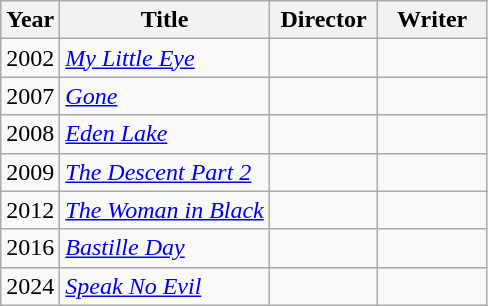<table class="wikitable">
<tr>
<th>Year</th>
<th>Title</th>
<th width=65>Director</th>
<th width=65>Writer</th>
</tr>
<tr>
<td>2002</td>
<td><em><a href='#'>My Little Eye</a></em></td>
<td></td>
<td></td>
</tr>
<tr>
<td>2007</td>
<td><em><a href='#'>Gone</a></em></td>
<td></td>
<td></td>
</tr>
<tr>
<td>2008</td>
<td><em><a href='#'>Eden Lake</a></em></td>
<td></td>
<td></td>
</tr>
<tr>
<td>2009</td>
<td><em><a href='#'>The Descent Part 2</a></em></td>
<td></td>
<td></td>
</tr>
<tr>
<td>2012</td>
<td><em><a href='#'>The Woman in Black</a></em></td>
<td></td>
<td></td>
</tr>
<tr>
<td>2016</td>
<td><em><a href='#'>Bastille Day</a></em></td>
<td></td>
<td></td>
</tr>
<tr>
<td>2024</td>
<td><em><a href='#'>Speak No Evil</a></em></td>
<td></td>
<td></td>
</tr>
</table>
